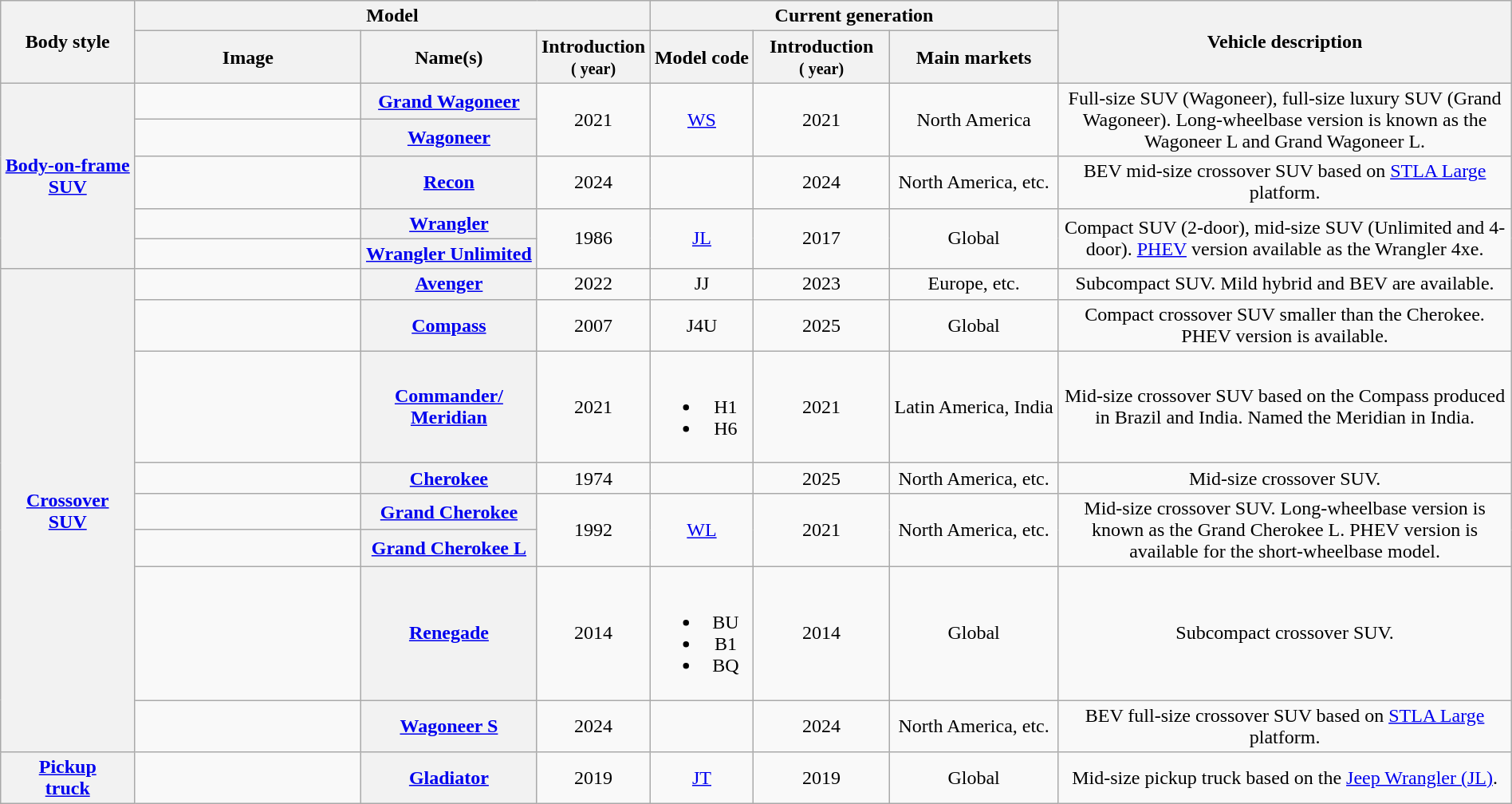<table class="wikitable sortable" style="text-align: center; width: 100%">
<tr>
<th rowspan="2">Body style</th>
<th colspan="3">Model</th>
<th colspan="3">Current generation</th>
<th rowspan="2" width="30%" class="unsortable">Vehicle description</th>
</tr>
<tr>
<th width="15%" class="unsortable">Image</th>
<th>Name(s)</th>
<th>Introduction<br><small>( year)</small></th>
<th>Model code</th>
<th width="9%">Introduction<br><small>( year)</small></th>
<th class="unsortable">Main markets</th>
</tr>
<tr>
<th rowspan="5"><a href='#'>Body-on-frame</a><br><a href='#'>SUV</a></th>
<td></td>
<th scope="row"><a href='#'>Grand Wagoneer</a></th>
<td rowspan="2">2021</td>
<td rowspan="2"><a href='#'>WS</a></td>
<td rowspan="2">2021</td>
<td rowspan="2">North America</td>
<td rowspan="2">Full-size SUV (Wagoneer), full-size luxury SUV (Grand Wagoneer). Long-wheelbase version is known as the Wagoneer L and Grand Wagoneer L.</td>
</tr>
<tr>
<td></td>
<th><a href='#'>Wagoneer</a></th>
</tr>
<tr>
<td></td>
<th><a href='#'>Recon</a></th>
<td>2024</td>
<td></td>
<td>2024</td>
<td>North America, etc.</td>
<td>BEV mid-size crossover SUV based on <a href='#'>STLA Large</a> platform.</td>
</tr>
<tr>
<td></td>
<th><a href='#'>Wrangler</a></th>
<td rowspan="2">1986</td>
<td rowspan="2"><a href='#'>JL</a></td>
<td rowspan="2">2017</td>
<td rowspan="2">Global</td>
<td rowspan="2">Compact SUV (2-door), mid-size SUV (Unlimited and 4-door). <a href='#'>PHEV</a> version available as the Wrangler 4xe.</td>
</tr>
<tr>
<td></td>
<th><a href='#'>Wrangler Unlimited</a></th>
</tr>
<tr>
<th rowspan="8"><a href='#'>Crossover<br>SUV</a></th>
<td></td>
<th><a href='#'>Avenger</a></th>
<td>2022</td>
<td>JJ</td>
<td>2023</td>
<td>Europe, etc.</td>
<td>Subcompact SUV. Mild hybrid and BEV are available.</td>
</tr>
<tr>
<td></td>
<th><a href='#'>Compass</a></th>
<td>2007</td>
<td>J4U</td>
<td>2025</td>
<td>Global</td>
<td>Compact crossover SUV smaller than the Cherokee. PHEV version is available.</td>
</tr>
<tr>
<td></td>
<th><a href='#'>Commander/</a><br><a href='#'>Meridian</a></th>
<td>2021</td>
<td><br><ul><li>H1</li><li>H6</li></ul></td>
<td>2021</td>
<td>Latin America, India</td>
<td>Mid-size crossover SUV based on the Compass produced in Brazil and India. Named the Meridian in India.</td>
</tr>
<tr>
<td></td>
<th><a href='#'>Cherokee</a></th>
<td>1974</td>
<td></td>
<td>2025</td>
<td>North America, etc.</td>
<td>Mid-size crossover SUV.</td>
</tr>
<tr>
<td></td>
<th><a href='#'>Grand Cherokee</a></th>
<td rowspan="2">1992</td>
<td rowspan="2"><a href='#'>WL</a></td>
<td rowspan="2">2021</td>
<td rowspan="2">North America, etc.</td>
<td rowspan="2">Mid-size crossover SUV. Long-wheelbase version is known as the Grand Cherokee L. PHEV version is available for the short-wheelbase model.</td>
</tr>
<tr>
<td></td>
<th><a href='#'>Grand Cherokee L</a></th>
</tr>
<tr>
<td></td>
<th><a href='#'>Renegade</a></th>
<td>2014</td>
<td><br><ul><li>BU</li><li>B1</li><li>BQ</li></ul></td>
<td>2014</td>
<td>Global</td>
<td>Subcompact crossover SUV.</td>
</tr>
<tr>
<td></td>
<th><a href='#'>Wagoneer S</a></th>
<td>2024</td>
<td></td>
<td>2024</td>
<td>North America, etc.</td>
<td>BEV full-size crossover SUV based on <a href='#'>STLA Large</a> platform.</td>
</tr>
<tr>
<th><a href='#'>Pickup<br>truck</a></th>
<td></td>
<th><a href='#'>Gladiator</a></th>
<td>2019</td>
<td><a href='#'>JT</a></td>
<td>2019</td>
<td>Global</td>
<td>Mid-size pickup truck based on the <a href='#'>Jeep Wrangler (JL)</a>.</td>
</tr>
</table>
